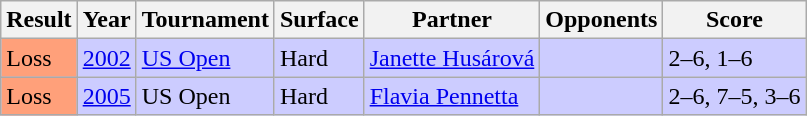<table class="sortable wikitable">
<tr>
<th>Result</th>
<th>Year</th>
<th>Tournament</th>
<th>Surface</th>
<th>Partner</th>
<th>Opponents</th>
<th class="unsortable">Score</th>
</tr>
<tr style="background:#ccf;">
<td style="background:#ffa07a;">Loss</td>
<td><a href='#'>2002</a></td>
<td><a href='#'>US Open</a></td>
<td>Hard</td>
<td> <a href='#'>Janette Husárová</a></td>
<td></td>
<td>2–6, 1–6</td>
</tr>
<tr style="background:#ccf;">
<td style="background:#ffa07a;">Loss</td>
<td><a href='#'>2005</a></td>
<td>US Open</td>
<td>Hard</td>
<td> <a href='#'>Flavia Pennetta</a></td>
<td></td>
<td>2–6, 7–5, 3–6</td>
</tr>
</table>
